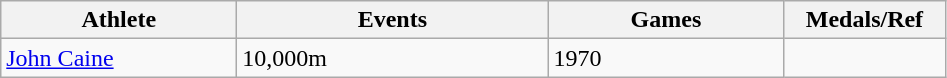<table class="wikitable">
<tr>
<th width=150>Athlete</th>
<th width=200>Events</th>
<th width=150>Games</th>
<th width=100>Medals/Ref</th>
</tr>
<tr>
<td><a href='#'>John Caine</a></td>
<td>10,000m</td>
<td>1970</td>
<td></td>
</tr>
</table>
